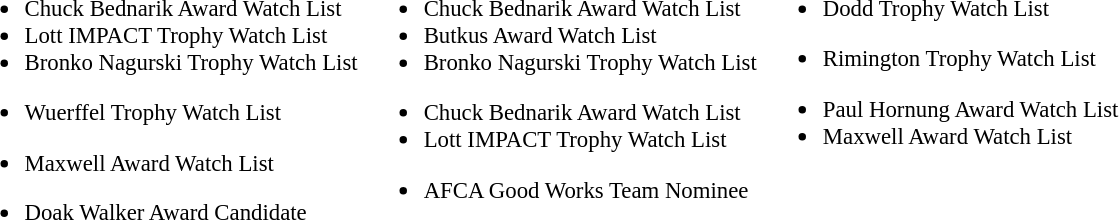<table class="toccolours" style="text-align: left;">
<tr>
<td style="font-size:95%; vertical-align:top;"><br><ul><li>Chuck Bednarik Award Watch List</li><li>Lott IMPACT Trophy Watch List</li><li>Bronko Nagurski Trophy Watch List</li></ul><ul><li>Wuerffel Trophy Watch List</li></ul><ul><li>Maxwell Award Watch List</li></ul><ul><li>Doak Walker Award Candidate</li></ul></td>
<td style="vertical-align:top; font-size:95%;"><br><ul><li>Chuck Bednarik Award Watch List</li><li>Butkus Award Watch List</li><li>Bronko Nagurski Trophy Watch List</li></ul><ul><li>Chuck Bednarik Award Watch List</li><li>Lott IMPACT Trophy Watch List</li></ul><ul><li>AFCA Good Works Team Nominee</li></ul></td>
<td style="vertical-align:top; font-size:95%;"><br><ul><li>Dodd Trophy Watch List</li></ul><ul><li>Rimington Trophy Watch List</li></ul><ul><li>Paul Hornung Award Watch List</li><li>Maxwell Award Watch List</li></ul></td>
</tr>
</table>
